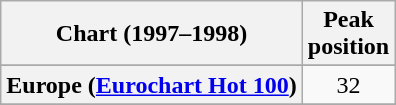<table class="wikitable sortable plainrowheaders" style="text-align:center">
<tr>
<th>Chart (1997–1998)</th>
<th>Peak<br>position</th>
</tr>
<tr>
</tr>
<tr>
</tr>
<tr>
</tr>
<tr>
</tr>
<tr>
</tr>
<tr>
<th scope="row">Europe (<a href='#'>Eurochart Hot 100</a>)</th>
<td>32</td>
</tr>
<tr>
</tr>
<tr>
</tr>
<tr>
</tr>
<tr>
</tr>
<tr>
</tr>
<tr>
</tr>
<tr>
</tr>
<tr>
</tr>
<tr>
</tr>
<tr>
</tr>
<tr>
</tr>
<tr>
</tr>
<tr>
</tr>
<tr>
</tr>
<tr>
</tr>
<tr>
</tr>
</table>
